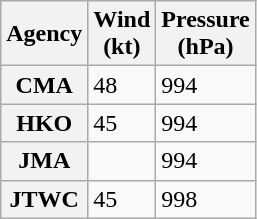<table class="wikitable floatleft">
<tr>
<th>Agency</th>
<th>Wind<br>(kt)</th>
<th>Pressure<br>(hPa)</th>
</tr>
<tr>
<th>CMA</th>
<td>48</td>
<td>994</td>
</tr>
<tr>
<th>HKO</th>
<td>45</td>
<td>994</td>
</tr>
<tr>
<th>JMA</th>
<td></td>
<td>994</td>
</tr>
<tr>
<th>JTWC</th>
<td>45</td>
<td>998</td>
</tr>
</table>
